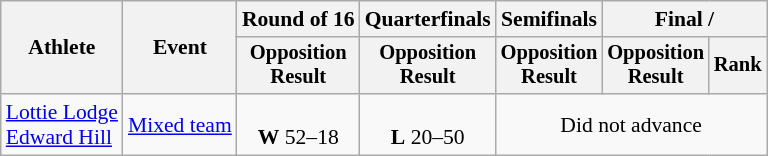<table class="wikitable" style="font-size:90%">
<tr>
<th rowspan="2">Athlete</th>
<th rowspan="2">Event</th>
<th>Round of 16</th>
<th>Quarterfinals</th>
<th>Semifinals</th>
<th colspan=2>Final / </th>
</tr>
<tr style="font-size:95%">
<th>Opposition<br>Result</th>
<th>Opposition<br>Result</th>
<th>Opposition<br>Result</th>
<th>Opposition<br>Result</th>
<th>Rank</th>
</tr>
<tr align=center>
<td align=left><a href='#'>Lottie Lodge</a><br><a href='#'>Edward Hill</a></td>
<td align=left><a href='#'>Mixed team</a></td>
<td><br><strong>W</strong> 52–18</td>
<td><br><strong>L</strong> 20–50</td>
<td colspan=3>Did not advance</td>
</tr>
</table>
